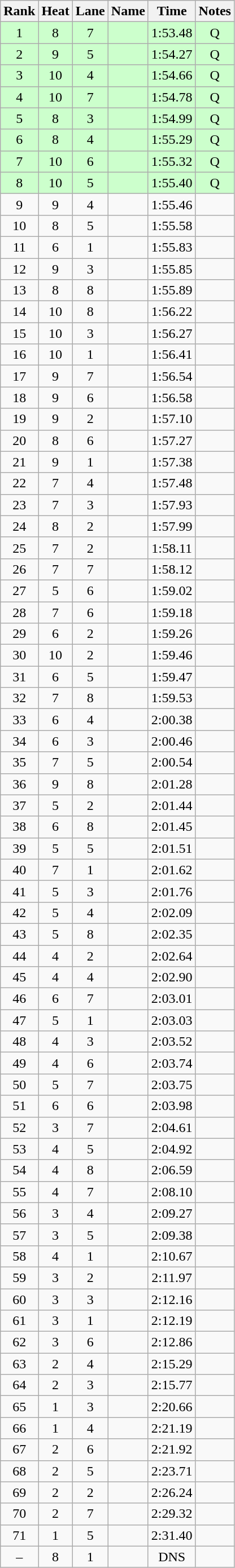<table class="wikitable sortable" style="text-align:center">
<tr>
<th>Rank</th>
<th>Heat</th>
<th>Lane</th>
<th>Name</th>
<th>Time</th>
<th>Notes</th>
</tr>
<tr bgcolor=ccffcc>
<td>1</td>
<td>8</td>
<td>7</td>
<td align=left></td>
<td>1:53.48</td>
<td>Q</td>
</tr>
<tr bgcolor=ccffcc>
<td>2</td>
<td>9</td>
<td>5</td>
<td align=left></td>
<td>1:54.27</td>
<td>Q</td>
</tr>
<tr bgcolor=ccffcc>
<td>3</td>
<td>10</td>
<td>4</td>
<td align=left></td>
<td>1:54.66</td>
<td>Q</td>
</tr>
<tr bgcolor=ccffcc>
<td>4</td>
<td>10</td>
<td>7</td>
<td align=left></td>
<td>1:54.78</td>
<td>Q</td>
</tr>
<tr bgcolor=ccffcc>
<td>5</td>
<td>8</td>
<td>3</td>
<td align=left></td>
<td>1:54.99</td>
<td>Q</td>
</tr>
<tr bgcolor=ccffcc>
<td>6</td>
<td>8</td>
<td>4</td>
<td align=left></td>
<td>1:55.29</td>
<td>Q</td>
</tr>
<tr bgcolor=ccffcc>
<td>7</td>
<td>10</td>
<td>6</td>
<td align=left></td>
<td>1:55.32</td>
<td>Q</td>
</tr>
<tr bgcolor=ccffcc>
<td>8</td>
<td>10</td>
<td>5</td>
<td align=left></td>
<td>1:55.40</td>
<td>Q</td>
</tr>
<tr>
<td>9</td>
<td>9</td>
<td>4</td>
<td align=left></td>
<td>1:55.46</td>
<td></td>
</tr>
<tr>
<td>10</td>
<td>8</td>
<td>5</td>
<td align=left></td>
<td>1:55.58</td>
<td></td>
</tr>
<tr>
<td>11</td>
<td>6</td>
<td>1</td>
<td align=left></td>
<td>1:55.83</td>
<td></td>
</tr>
<tr>
<td>12</td>
<td>9</td>
<td>3</td>
<td align=left></td>
<td>1:55.85</td>
<td></td>
</tr>
<tr>
<td>13</td>
<td>8</td>
<td>8</td>
<td align=left></td>
<td>1:55.89</td>
<td></td>
</tr>
<tr>
<td>14</td>
<td>10</td>
<td>8</td>
<td align=left></td>
<td>1:56.22</td>
<td></td>
</tr>
<tr>
<td>15</td>
<td>10</td>
<td>3</td>
<td align=left></td>
<td>1:56.27</td>
<td></td>
</tr>
<tr>
<td>16</td>
<td>10</td>
<td>1</td>
<td align=left></td>
<td>1:56.41</td>
<td></td>
</tr>
<tr>
<td>17</td>
<td>9</td>
<td>7</td>
<td align=left></td>
<td>1:56.54</td>
<td></td>
</tr>
<tr>
<td>18</td>
<td>9</td>
<td>6</td>
<td align=left></td>
<td>1:56.58</td>
<td></td>
</tr>
<tr>
<td>19</td>
<td>9</td>
<td>2</td>
<td align=left></td>
<td>1:57.10</td>
<td></td>
</tr>
<tr>
<td>20</td>
<td>8</td>
<td>6</td>
<td align=left></td>
<td>1:57.27</td>
<td></td>
</tr>
<tr>
<td>21</td>
<td>9</td>
<td>1</td>
<td align=left></td>
<td>1:57.38</td>
<td></td>
</tr>
<tr>
<td>22</td>
<td>7</td>
<td>4</td>
<td align=left></td>
<td>1:57.48</td>
<td></td>
</tr>
<tr>
<td>23</td>
<td>7</td>
<td>3</td>
<td align=left></td>
<td>1:57.93</td>
<td></td>
</tr>
<tr>
<td>24</td>
<td>8</td>
<td>2</td>
<td align=left></td>
<td>1:57.99</td>
<td></td>
</tr>
<tr>
<td>25</td>
<td>7</td>
<td>2</td>
<td align=left></td>
<td>1:58.11</td>
<td></td>
</tr>
<tr>
<td>26</td>
<td>7</td>
<td>7</td>
<td align=left></td>
<td>1:58.12</td>
<td></td>
</tr>
<tr>
<td>27</td>
<td>5</td>
<td>6</td>
<td align=left></td>
<td>1:59.02</td>
<td></td>
</tr>
<tr>
<td>28</td>
<td>7</td>
<td>6</td>
<td align=left></td>
<td>1:59.18</td>
<td></td>
</tr>
<tr>
<td>29</td>
<td>6</td>
<td>2</td>
<td align=left></td>
<td>1:59.26</td>
<td></td>
</tr>
<tr>
<td>30</td>
<td>10</td>
<td>2</td>
<td align=left></td>
<td>1:59.46</td>
<td></td>
</tr>
<tr>
<td>31</td>
<td>6</td>
<td>5</td>
<td align=left></td>
<td>1:59.47</td>
<td></td>
</tr>
<tr>
<td>32</td>
<td>7</td>
<td>8</td>
<td align=left></td>
<td>1:59.53</td>
<td></td>
</tr>
<tr>
<td>33</td>
<td>6</td>
<td>4</td>
<td align=left></td>
<td>2:00.38</td>
<td></td>
</tr>
<tr>
<td>34</td>
<td>6</td>
<td>3</td>
<td align=left></td>
<td>2:00.46</td>
<td></td>
</tr>
<tr>
<td>35</td>
<td>7</td>
<td>5</td>
<td align=left></td>
<td>2:00.54</td>
<td></td>
</tr>
<tr>
<td>36</td>
<td>9</td>
<td>8</td>
<td align=left></td>
<td>2:01.28</td>
<td></td>
</tr>
<tr>
<td>37</td>
<td>5</td>
<td>2</td>
<td align=left></td>
<td>2:01.44</td>
<td></td>
</tr>
<tr>
<td>38</td>
<td>6</td>
<td>8</td>
<td align=left></td>
<td>2:01.45</td>
<td></td>
</tr>
<tr>
<td>39</td>
<td>5</td>
<td>5</td>
<td align=left></td>
<td>2:01.51</td>
<td></td>
</tr>
<tr>
<td>40</td>
<td>7</td>
<td>1</td>
<td align=left></td>
<td>2:01.62</td>
<td></td>
</tr>
<tr>
<td>41</td>
<td>5</td>
<td>3</td>
<td align=left></td>
<td>2:01.76</td>
<td></td>
</tr>
<tr>
<td>42</td>
<td>5</td>
<td>4</td>
<td align=left></td>
<td>2:02.09</td>
<td></td>
</tr>
<tr>
<td>43</td>
<td>5</td>
<td>8</td>
<td align=left></td>
<td>2:02.35</td>
<td></td>
</tr>
<tr>
<td>44</td>
<td>4</td>
<td>2</td>
<td align=left></td>
<td>2:02.64</td>
<td></td>
</tr>
<tr>
<td>45</td>
<td>4</td>
<td>4</td>
<td align=left></td>
<td>2:02.90</td>
<td></td>
</tr>
<tr>
<td>46</td>
<td>6</td>
<td>7</td>
<td align=left></td>
<td>2:03.01</td>
<td></td>
</tr>
<tr>
<td>47</td>
<td>5</td>
<td>1</td>
<td align=left></td>
<td>2:03.03</td>
<td></td>
</tr>
<tr>
<td>48</td>
<td>4</td>
<td>3</td>
<td align=left></td>
<td>2:03.52</td>
<td></td>
</tr>
<tr>
<td>49</td>
<td>4</td>
<td>6</td>
<td align=left></td>
<td>2:03.74</td>
<td></td>
</tr>
<tr>
<td>50</td>
<td>5</td>
<td>7</td>
<td align=left></td>
<td>2:03.75</td>
<td></td>
</tr>
<tr>
<td>51</td>
<td>6</td>
<td>6</td>
<td align=left></td>
<td>2:03.98</td>
<td></td>
</tr>
<tr>
<td>52</td>
<td>3</td>
<td>7</td>
<td align=left></td>
<td>2:04.61</td>
<td></td>
</tr>
<tr>
<td>53</td>
<td>4</td>
<td>5</td>
<td align=left></td>
<td>2:04.92</td>
<td></td>
</tr>
<tr>
<td>54</td>
<td>4</td>
<td>8</td>
<td align=left></td>
<td>2:06.59</td>
<td></td>
</tr>
<tr>
<td>55</td>
<td>4</td>
<td>7</td>
<td align=left></td>
<td>2:08.10</td>
<td></td>
</tr>
<tr>
<td>56</td>
<td>3</td>
<td>4</td>
<td align=left></td>
<td>2:09.27</td>
<td></td>
</tr>
<tr>
<td>57</td>
<td>3</td>
<td>5</td>
<td align=left></td>
<td>2:09.38</td>
<td></td>
</tr>
<tr>
<td>58</td>
<td>4</td>
<td>1</td>
<td align=left></td>
<td>2:10.67</td>
<td></td>
</tr>
<tr>
<td>59</td>
<td>3</td>
<td>2</td>
<td align=left></td>
<td>2:11.97</td>
<td></td>
</tr>
<tr>
<td>60</td>
<td>3</td>
<td>3</td>
<td align=left></td>
<td>2:12.16</td>
<td></td>
</tr>
<tr>
<td>61</td>
<td>3</td>
<td>1</td>
<td align=left></td>
<td>2:12.19</td>
<td></td>
</tr>
<tr>
<td>62</td>
<td>3</td>
<td>6</td>
<td align=left></td>
<td>2:12.86</td>
<td></td>
</tr>
<tr>
<td>63</td>
<td>2</td>
<td>4</td>
<td align=left></td>
<td>2:15.29</td>
<td></td>
</tr>
<tr>
<td>64</td>
<td>2</td>
<td>3</td>
<td align=left></td>
<td>2:15.77</td>
<td></td>
</tr>
<tr>
<td>65</td>
<td>1</td>
<td>3</td>
<td align=left></td>
<td>2:20.66</td>
<td></td>
</tr>
<tr>
<td>66</td>
<td>1</td>
<td>4</td>
<td align=left></td>
<td>2:21.19</td>
<td></td>
</tr>
<tr>
<td>67</td>
<td>2</td>
<td>6</td>
<td align=left></td>
<td>2:21.92</td>
<td></td>
</tr>
<tr>
<td>68</td>
<td>2</td>
<td>5</td>
<td align=left></td>
<td>2:23.71</td>
<td></td>
</tr>
<tr>
<td>69</td>
<td>2</td>
<td>2</td>
<td align=left></td>
<td>2:26.24</td>
<td></td>
</tr>
<tr>
<td>70</td>
<td>2</td>
<td>7</td>
<td align=left></td>
<td>2:29.32</td>
<td></td>
</tr>
<tr>
<td>71</td>
<td>1</td>
<td>5</td>
<td align=left></td>
<td>2:31.40</td>
<td></td>
</tr>
<tr>
<td>–</td>
<td>8</td>
<td>1</td>
<td align=left></td>
<td>DNS</td>
<td></td>
</tr>
</table>
